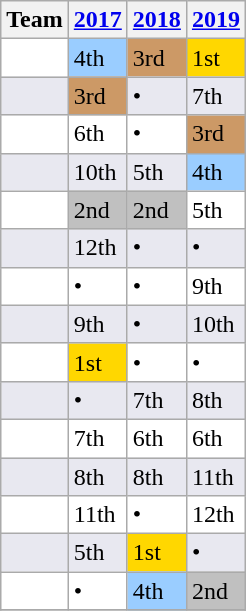<table class="wikitable shortable">
<tr bgcolor=>
<th rowspan=1><strong>Team</strong></th>
<th colspan=1><a href='#'>2017</a></th>
<th colspan=1><a href='#'>2018</a></th>
<th colspan=1><a href='#'>2019</a></th>
</tr>
<tr bgcolor= #FFFFFF>
<td align=left></td>
<td bgcolor=#9acdff>4th</td>
<td bgcolor=#cc9966>3rd</td>
<td bgcolor=gold>1st</td>
</tr>
<tr bgcolor= #E8E8F0>
<td align=left></td>
<td bgcolor=#cc9966>3rd</td>
<td>•</td>
<td>7th</td>
</tr>
<tr bgcolor= #FFFFFF>
<td align=left></td>
<td>6th</td>
<td>•</td>
<td bgcolor=#cc9966>3rd</td>
</tr>
<tr bgcolor= #E8E8F0>
<td align=left></td>
<td>10th</td>
<td>5th</td>
<td bgcolor=#9acdff>4th</td>
</tr>
<tr bgcolor= #FFFFFF>
<td align=left></td>
<td bgcolor=silver>2nd</td>
<td bgcolor=silver>2nd</td>
<td>5th</td>
</tr>
<tr bgcolor= #E8E8F0>
<td align=left></td>
<td>12th</td>
<td>•</td>
<td>•</td>
</tr>
<tr bgcolor= #FFFFFF>
<td align=left></td>
<td>•</td>
<td>•</td>
<td>9th</td>
</tr>
<tr bgcolor= #E8E8F0>
<td align=left></td>
<td>9th</td>
<td>•</td>
<td>10th</td>
</tr>
<tr bgcolor= #FFFFFF>
<td align=left></td>
<td bgcolor=gold>1st</td>
<td>•</td>
<td>•</td>
</tr>
<tr bgcolor= #E8E8F0>
<td align=left></td>
<td>•</td>
<td>7th</td>
<td>8th</td>
</tr>
<tr bgcolor= #FFFFFF>
<td align=left></td>
<td>7th</td>
<td>6th</td>
<td>6th</td>
</tr>
<tr bgcolor= #E8E8F0>
<td align=left></td>
<td>8th</td>
<td>8th</td>
<td>11th</td>
</tr>
<tr bgcolor= #FFFFFF>
<td align=left></td>
<td>11th</td>
<td>•</td>
<td>12th</td>
</tr>
<tr bgcolor= #E8E8F0>
<td align=left></td>
<td>5th</td>
<td bgcolor=gold>1st</td>
<td>•</td>
</tr>
<tr bgcolor= #FFFFFF>
<td align=left></td>
<td>•</td>
<td bgcolor=#9acdff>4th</td>
<td bgcolor=silver>2nd</td>
</tr>
<tr bgcolor= #E8E8F0>
</tr>
</table>
